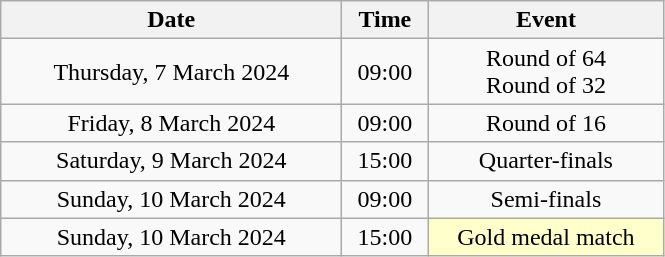<table class = "wikitable" style="text-align:center;">
<tr>
<th width=220>Date</th>
<th width=50>Time</th>
<th width=150>Event</th>
</tr>
<tr>
<td>Thursday, 7 March 2024</td>
<td>09:00</td>
<td>Round of 64<br>Round of 32</td>
</tr>
<tr>
<td>Friday, 8 March 2024</td>
<td>09:00</td>
<td>Round of 16</td>
</tr>
<tr>
<td>Saturday, 9 March 2024</td>
<td>15:00</td>
<td>Quarter-finals</td>
</tr>
<tr>
<td>Sunday, 10 March 2024</td>
<td>09:00</td>
<td>Semi-finals</td>
</tr>
<tr>
<td>Sunday, 10 March 2024</td>
<td>15:00</td>
<td bgcolor="ffffcc">Gold medal match</td>
</tr>
</table>
